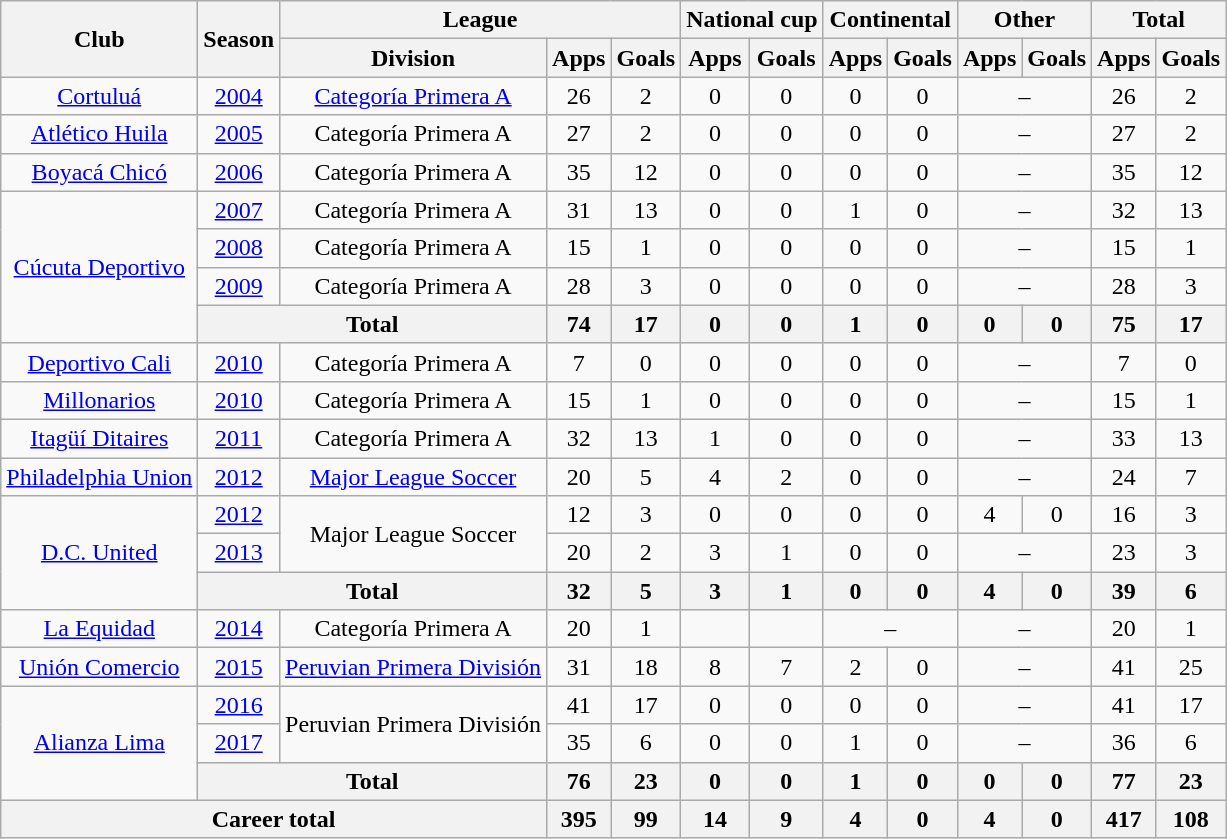<table class="wikitable" style="text-align:center">
<tr>
<th rowspan="2">Club</th>
<th rowspan="2">Season</th>
<th colspan="3">League</th>
<th colspan="2">National cup</th>
<th colspan="2">Continental</th>
<th colspan="2">Other</th>
<th colspan="2">Total</th>
</tr>
<tr>
<th>Division</th>
<th>Apps</th>
<th>Goals</th>
<th>Apps</th>
<th>Goals</th>
<th>Apps</th>
<th>Goals</th>
<th>Apps</th>
<th>Goals</th>
<th>Apps</th>
<th>Goals</th>
</tr>
<tr>
<td><a href='#'>Cortuluá</a></td>
<td><a href='#'>2004</a></td>
<td><a href='#'>Categoría Primera A</a></td>
<td>26</td>
<td>2</td>
<td>0</td>
<td>0</td>
<td>0</td>
<td>0</td>
<td colspan="2">–</td>
<td>26</td>
<td>2</td>
</tr>
<tr>
<td><a href='#'>Atlético Huila</a></td>
<td><a href='#'>2005</a></td>
<td>Categoría Primera A</td>
<td>27</td>
<td>2</td>
<td>0</td>
<td>0</td>
<td>0</td>
<td>0</td>
<td colspan="2">–</td>
<td>27</td>
<td>2</td>
</tr>
<tr>
<td><a href='#'>Boyacá Chicó</a></td>
<td><a href='#'>2006</a></td>
<td>Categoría Primera A</td>
<td>35</td>
<td>12</td>
<td>0</td>
<td>0</td>
<td>0</td>
<td>0</td>
<td colspan="2">–</td>
<td>35</td>
<td>12</td>
</tr>
<tr>
<td rowspan="4"><a href='#'>Cúcuta Deportivo</a></td>
<td><a href='#'>2007</a></td>
<td>Categoría Primera A</td>
<td>31</td>
<td>13</td>
<td>0</td>
<td>0</td>
<td>1</td>
<td>0</td>
<td colspan="2">–</td>
<td>32</td>
<td>13</td>
</tr>
<tr>
<td><a href='#'>2008</a></td>
<td>Categoría Primera A</td>
<td>15</td>
<td>1</td>
<td>0</td>
<td>0</td>
<td>0</td>
<td>0</td>
<td colspan="2">–</td>
<td>15</td>
<td>1</td>
</tr>
<tr>
<td><a href='#'>2009</a></td>
<td>Categoría Primera A</td>
<td>28</td>
<td>3</td>
<td>0</td>
<td>0</td>
<td>0</td>
<td>0</td>
<td colspan="2">–</td>
<td>28</td>
<td>3</td>
</tr>
<tr>
<th colspan="2">Total</th>
<th>74</th>
<th>17</th>
<th>0</th>
<th>0</th>
<th>1</th>
<th>0</th>
<th>0</th>
<th>0</th>
<th>75</th>
<th>17</th>
</tr>
<tr>
<td><a href='#'>Deportivo Cali</a></td>
<td><a href='#'>2010</a></td>
<td>Categoría Primera A</td>
<td>7</td>
<td>0</td>
<td>0</td>
<td>0</td>
<td>0</td>
<td>0</td>
<td colspan="2">–</td>
<td>7</td>
<td>0</td>
</tr>
<tr>
<td><a href='#'>Millonarios</a></td>
<td><a href='#'>2010</a></td>
<td>Categoría Primera A</td>
<td>15</td>
<td>1</td>
<td>0</td>
<td>0</td>
<td>0</td>
<td>0</td>
<td colspan="2">–</td>
<td>15</td>
<td>1</td>
</tr>
<tr>
<td><a href='#'>Itagüí Ditaires</a></td>
<td><a href='#'>2011</a></td>
<td>Categoría Primera A</td>
<td>32</td>
<td>13</td>
<td>1</td>
<td>0</td>
<td>0</td>
<td>0</td>
<td colspan="2">–</td>
<td>33</td>
<td>13</td>
</tr>
<tr>
<td><a href='#'>Philadelphia Union</a></td>
<td><a href='#'>2012</a></td>
<td><a href='#'>Major League Soccer</a></td>
<td>20</td>
<td>5</td>
<td>4</td>
<td>2</td>
<td>0</td>
<td>0</td>
<td colspan="2">–</td>
<td>24</td>
<td>7</td>
</tr>
<tr>
<td rowspan="3"><a href='#'>D.C. United</a></td>
<td><a href='#'>2012</a></td>
<td rowspan="2">Major League Soccer</td>
<td>12</td>
<td>3</td>
<td>0</td>
<td>0</td>
<td>0</td>
<td>0</td>
<td>4</td>
<td>0</td>
<td>16</td>
<td>3</td>
</tr>
<tr>
<td><a href='#'>2013</a></td>
<td>20</td>
<td>2</td>
<td>3</td>
<td>1</td>
<td>0</td>
<td>0</td>
<td colspan="2">–</td>
<td>23</td>
<td>3</td>
</tr>
<tr>
<th colspan="2">Total</th>
<th>32</th>
<th>5</th>
<th>3</th>
<th>1</th>
<th>0</th>
<th>0</th>
<th>4</th>
<th>0</th>
<th>39</th>
<th>6</th>
</tr>
<tr>
<td><a href='#'>La Equidad</a></td>
<td><a href='#'>2014</a></td>
<td>Categoría Primera A</td>
<td>20</td>
<td>1</td>
<td></td>
<td></td>
<td colspan="2">–</td>
<td colspan="2">–</td>
<td>20</td>
<td>1</td>
</tr>
<tr>
<td><a href='#'>Unión Comercio</a></td>
<td><a href='#'>2015</a></td>
<td><a href='#'>Peruvian Primera División</a></td>
<td>31</td>
<td>18</td>
<td>8</td>
<td>7</td>
<td>2</td>
<td>0</td>
<td colspan="2">–</td>
<td>41</td>
<td>25</td>
</tr>
<tr>
<td rowspan="3"><a href='#'>Alianza Lima</a></td>
<td><a href='#'>2016</a></td>
<td rowspan="2">Peruvian Primera División</td>
<td>41</td>
<td>17</td>
<td>0</td>
<td>0</td>
<td>0</td>
<td>0</td>
<td colspan="2">–</td>
<td>41</td>
<td>17</td>
</tr>
<tr>
<td><a href='#'>2017</a></td>
<td>35</td>
<td>6</td>
<td>0</td>
<td>0</td>
<td>1</td>
<td>0</td>
<td colspan="2">–</td>
<td>36</td>
<td>6</td>
</tr>
<tr>
<th colspan="2">Total</th>
<th>76</th>
<th>23</th>
<th>0</th>
<th>0</th>
<th>1</th>
<th>0</th>
<th>0</th>
<th>0</th>
<th>77</th>
<th>23</th>
</tr>
<tr>
<th colspan="3">Career total</th>
<th>395</th>
<th>99</th>
<th>14</th>
<th>9</th>
<th>4</th>
<th>0</th>
<th>4</th>
<th>0</th>
<th>417</th>
<th>108</th>
</tr>
</table>
